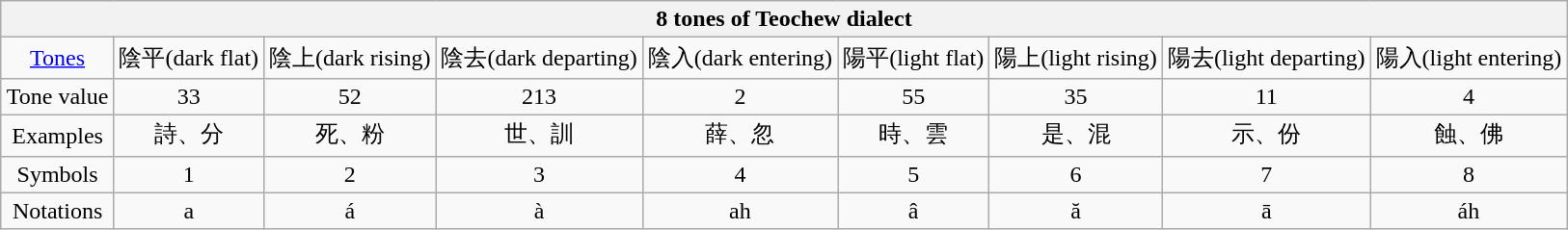<table class="wikitable" style="text-align:center; margin:1em auto 1em auto">
<tr>
<th colspan="9">8 tones of Teochew dialect</th>
</tr>
<tr>
<td><a href='#'>Tones</a></td>
<td>陰平(dark flat)</td>
<td>陰上(dark rising)</td>
<td>陰去(dark departing)</td>
<td>陰入(dark entering)</td>
<td>陽平(light flat)</td>
<td>陽上(light rising)</td>
<td>陽去(light departing)</td>
<td>陽入(light entering)</td>
</tr>
<tr>
<td>Tone value</td>
<td>33</td>
<td>52</td>
<td>213</td>
<td>2</td>
<td>55</td>
<td>35</td>
<td>11</td>
<td>4</td>
</tr>
<tr>
<td>Examples</td>
<td>詩、分</td>
<td>死、粉</td>
<td>世、訓</td>
<td>薛、忽</td>
<td>時、雲</td>
<td>是、混</td>
<td>示、份</td>
<td>蝕、佛</td>
</tr>
<tr>
<td>Symbols</td>
<td>1</td>
<td>2</td>
<td>3</td>
<td>4</td>
<td>5</td>
<td>6</td>
<td>7</td>
<td>8</td>
</tr>
<tr>
<td>Notations</td>
<td>a</td>
<td>á</td>
<td>à</td>
<td>ah</td>
<td>â</td>
<td>ă</td>
<td>ā</td>
<td>áh</td>
</tr>
</table>
